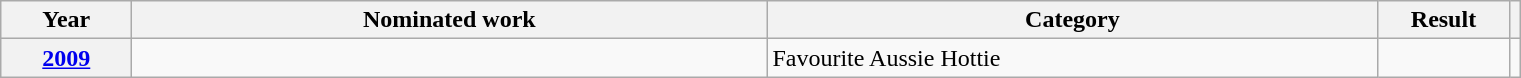<table class=wikitable>
<tr>
<th scope="col" style="width:5em;">Year</th>
<th scope="col" style="width:26em;">Nominated work</th>
<th scope="col" style="width:25em;">Category</th>
<th scope="col" style="width:5em;">Result</th>
<th scope="col"></th>
</tr>
<tr>
<th scope="row"><a href='#'>2009</a></th>
<td></td>
<td>Favourite Aussie Hottie</td>
<td></td>
<td style="text-align:center;"></td>
</tr>
</table>
